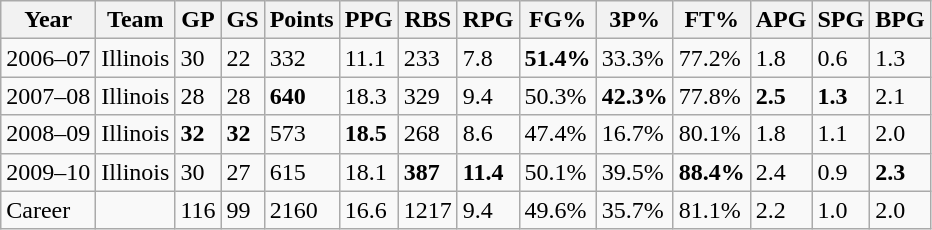<table class="wikitable">
<tr>
<th>Year</th>
<th>Team</th>
<th>GP</th>
<th>GS</th>
<th>Points</th>
<th>PPG</th>
<th>RBS</th>
<th>RPG</th>
<th>FG%</th>
<th>3P%</th>
<th>FT%</th>
<th>APG</th>
<th>SPG</th>
<th>BPG</th>
</tr>
<tr>
<td>2006–07</td>
<td>Illinois</td>
<td>30</td>
<td>22</td>
<td>332</td>
<td>11.1</td>
<td>233</td>
<td>7.8</td>
<td><strong>51.4%</strong></td>
<td>33.3%</td>
<td>77.2%</td>
<td>1.8</td>
<td>0.6</td>
<td>1.3</td>
</tr>
<tr>
<td>2007–08</td>
<td>Illinois</td>
<td>28</td>
<td>28</td>
<td><strong>640</strong></td>
<td>18.3</td>
<td>329</td>
<td>9.4</td>
<td>50.3%</td>
<td><strong>42.3%</strong></td>
<td>77.8%</td>
<td><strong>2.5</strong></td>
<td><strong>1.3</strong></td>
<td>2.1</td>
</tr>
<tr>
<td>2008–09</td>
<td>Illinois</td>
<td><strong>32</strong></td>
<td><strong>32</strong></td>
<td>573</td>
<td><strong>18.5</strong></td>
<td>268</td>
<td>8.6</td>
<td>47.4%</td>
<td>16.7%</td>
<td>80.1%</td>
<td>1.8</td>
<td>1.1</td>
<td>2.0</td>
</tr>
<tr>
<td>2009–10</td>
<td>Illinois</td>
<td>30</td>
<td>27</td>
<td>615</td>
<td>18.1</td>
<td><strong>387</strong></td>
<td><strong>11.4</strong></td>
<td>50.1%</td>
<td>39.5%</td>
<td><strong>88.4%</strong></td>
<td>2.4</td>
<td>0.9</td>
<td><strong>2.3</strong></td>
</tr>
<tr>
<td>Career</td>
<td></td>
<td>116</td>
<td>99</td>
<td>2160</td>
<td>16.6</td>
<td>1217</td>
<td>9.4</td>
<td>49.6%</td>
<td>35.7%</td>
<td>81.1%</td>
<td>2.2</td>
<td>1.0</td>
<td>2.0</td>
</tr>
</table>
